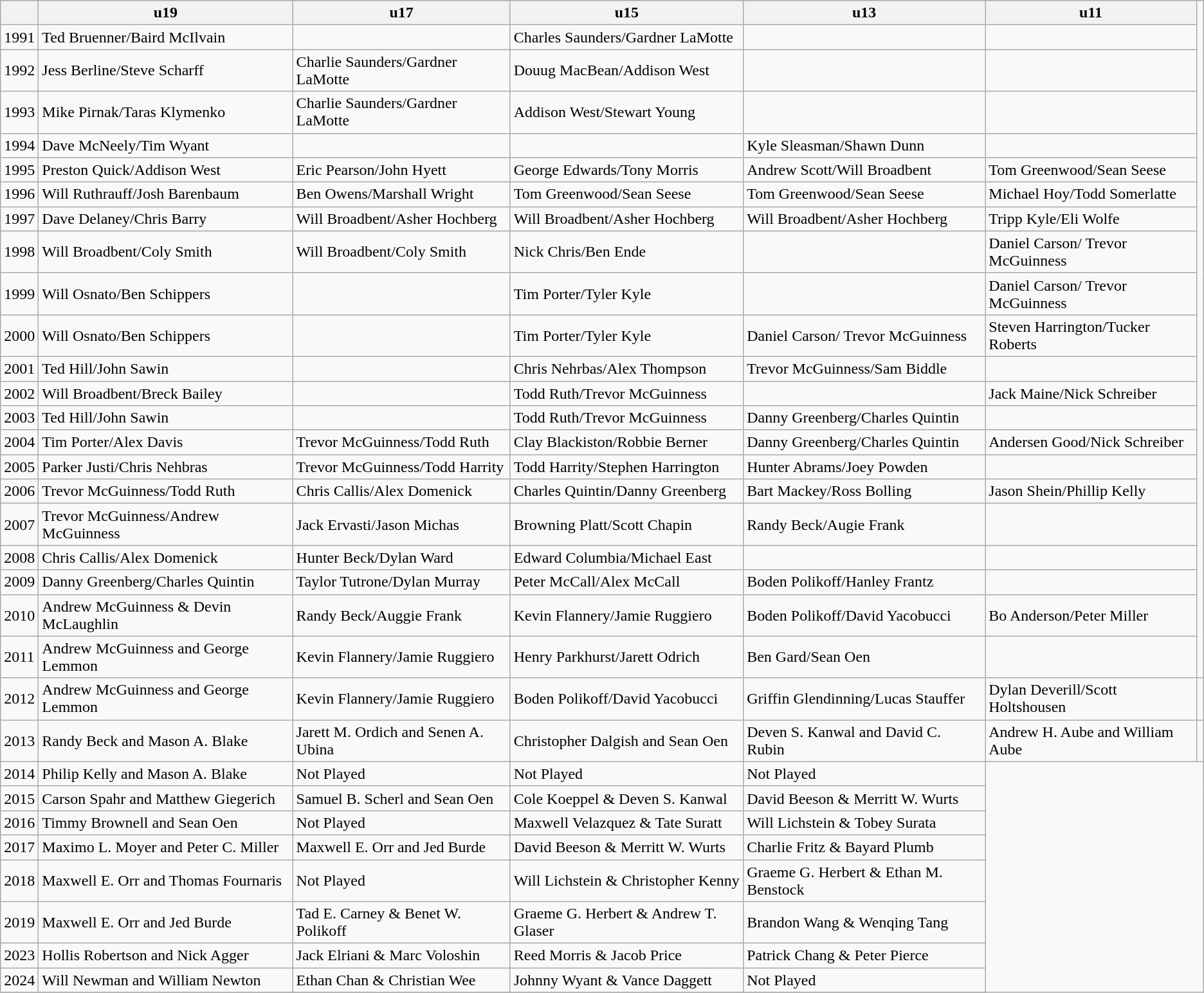<table class="wikitable">
<tr>
<th></th>
<th>u19</th>
<th>u17</th>
<th>u15</th>
<th>u13</th>
<th>u11</th>
</tr>
<tr>
<td>1991</td>
<td>Ted Bruenner/Baird McIlvain</td>
<td></td>
<td>Charles Saunders/Gardner LaMotte</td>
<td></td>
<td></td>
</tr>
<tr>
<td>1992</td>
<td>Jess Berline/Steve Scharff</td>
<td>Charlie Saunders/Gardner LaMotte</td>
<td>Douug MacBean/Addison West</td>
<td></td>
<td></td>
</tr>
<tr>
<td>1993</td>
<td>Mike Pirnak/Taras Klymenko</td>
<td>Charlie Saunders/Gardner LaMotte</td>
<td>Addison West/Stewart Young</td>
<td></td>
<td></td>
</tr>
<tr>
<td>1994</td>
<td>Dave McNeely/Tim Wyant</td>
<td></td>
<td></td>
<td>Kyle Sleasman/Shawn Dunn</td>
<td></td>
</tr>
<tr>
<td>1995</td>
<td>Preston Quick/Addison West</td>
<td>Eric Pearson/John Hyett</td>
<td>George Edwards/Tony Morris</td>
<td>Andrew Scott/Will Broadbent</td>
<td>Tom Greenwood/Sean Seese</td>
</tr>
<tr>
<td>1996</td>
<td>Will Ruthrauff/Josh Barenbaum</td>
<td>Ben Owens/Marshall Wright</td>
<td>Tom Greenwood/Sean Seese</td>
<td>Tom Greenwood/Sean Seese</td>
<td>Michael Hoy/Todd Somerlatte</td>
</tr>
<tr>
<td>1997</td>
<td>Dave Delaney/Chris Barry</td>
<td>Will Broadbent/Asher Hochberg</td>
<td>Will Broadbent/Asher Hochberg</td>
<td>Will Broadbent/Asher Hochberg</td>
<td>Tripp Kyle/Eli Wolfe</td>
</tr>
<tr>
<td>1998</td>
<td>Will Broadbent/Coly Smith</td>
<td>Will Broadbent/Coly Smith</td>
<td>Nick Chris/Ben Ende</td>
<td></td>
<td>Daniel Carson/ Trevor McGuinness</td>
</tr>
<tr>
<td>1999</td>
<td>Will Osnato/Ben Schippers</td>
<td></td>
<td>Tim Porter/Tyler Kyle</td>
<td></td>
<td>Daniel Carson/ Trevor McGuinness</td>
</tr>
<tr>
<td>2000</td>
<td>Will Osnato/Ben Schippers</td>
<td></td>
<td>Tim Porter/Tyler Kyle</td>
<td>Daniel Carson/ Trevor McGuinness</td>
<td>Steven Harrington/Tucker Roberts</td>
</tr>
<tr>
<td>2001</td>
<td>Ted Hill/John Sawin</td>
<td></td>
<td>Chris Nehrbas/Alex Thompson</td>
<td>Trevor McGuinness/Sam Biddle</td>
<td></td>
</tr>
<tr>
<td>2002</td>
<td>Will Broadbent/Breck Bailey</td>
<td></td>
<td>Todd Ruth/Trevor McGuinness</td>
<td></td>
<td>Jack Maine/Nick Schreiber</td>
</tr>
<tr>
<td>2003</td>
<td>Ted Hill/John Sawin</td>
<td></td>
<td>Todd Ruth/Trevor McGuinness</td>
<td>Danny Greenberg/Charles Quintin</td>
<td></td>
</tr>
<tr>
<td>2004</td>
<td>Tim Porter/Alex Davis</td>
<td>Trevor McGuinness/Todd Ruth</td>
<td>Clay Blackiston/Robbie Berner</td>
<td>Danny Greenberg/Charles Quintin</td>
<td>Andersen Good/Nick Schreiber</td>
</tr>
<tr>
<td>2005</td>
<td>Parker Justi/Chris Nehbras</td>
<td>Trevor McGuinness/Todd Harrity</td>
<td>Todd Harrity/Stephen Harrington</td>
<td>Hunter Abrams/Joey Powden</td>
<td></td>
</tr>
<tr>
<td>2006</td>
<td>Trevor McGuinness/Todd Ruth</td>
<td>Chris Callis/Alex Domenick</td>
<td>Charles Quintin/Danny Greenberg</td>
<td>Bart Mackey/Ross Bolling</td>
<td>Jason Shein/Phillip Kelly</td>
</tr>
<tr>
<td>2007</td>
<td>Trevor McGuinness/Andrew McGuinness</td>
<td>Jack Ervasti/Jason Michas</td>
<td>Browning Platt/Scott Chapin</td>
<td>Randy Beck/Augie Frank</td>
<td></td>
</tr>
<tr>
<td>2008</td>
<td>Chris Callis/Alex Domenick</td>
<td>Hunter Beck/Dylan Ward</td>
<td>Edward Columbia/Michael East</td>
<td></td>
<td></td>
</tr>
<tr>
<td>2009</td>
<td>Danny Greenberg/Charles Quintin</td>
<td>Taylor Tutrone/Dylan Murray</td>
<td>Peter McCall/Alex McCall</td>
<td>Boden Polikoff/Hanley Frantz</td>
<td></td>
</tr>
<tr>
<td>2010</td>
<td>Andrew McGuinness & Devin McLaughlin</td>
<td>Randy Beck/Auggie Frank</td>
<td>Kevin Flannery/Jamie Ruggiero</td>
<td>Boden Polikoff/David Yacobucci</td>
<td>Bo Anderson/Peter Miller</td>
</tr>
<tr>
<td>2011</td>
<td>Andrew McGuinness and George Lemmon</td>
<td>Kevin Flannery/Jamie Ruggiero</td>
<td>Henry Parkhurst/Jarett Odrich</td>
<td>Ben Gard/Sean Oen</td>
<td></td>
</tr>
<tr>
<td>2012</td>
<td>Andrew McGuinness and George Lemmon</td>
<td>Kevin Flannery/Jamie Ruggiero</td>
<td>Boden Polikoff/David Yacobucci</td>
<td>Griffin Glendinning/Lucas Stauffer</td>
<td>Dylan Deverill/Scott Holtshousen</td>
<td></td>
</tr>
<tr>
<td>2013</td>
<td>Randy Beck and Mason A. Blake</td>
<td>Jarett M. Ordich and Senen A. Ubina</td>
<td>Christopher Dalgish and Sean Oen</td>
<td>Deven S. Kanwal and David C. Rubin</td>
<td>Andrew H. Aube and William Aube</td>
<td></td>
</tr>
<tr>
<td>2014</td>
<td>Philip Kelly and Mason A. Blake</td>
<td>Not Played</td>
<td>Not Played</td>
<td>Not Played</td>
</tr>
<tr>
<td>2015</td>
<td>Carson Spahr and Matthew Giegerich</td>
<td>Samuel B. Scherl and Sean Oen</td>
<td>Cole Koeppel & Deven S. Kanwal</td>
<td>David Beeson & Merritt W. Wurts</td>
</tr>
<tr>
<td>2016</td>
<td>Timmy Brownell and Sean Oen</td>
<td>Not Played</td>
<td>Maxwell Velazquez & Tate Suratt</td>
<td>Will Lichstein & Tobey Surata</td>
</tr>
<tr>
<td>2017</td>
<td>Maximo L. Moyer and Peter C. Miller</td>
<td>Maxwell E. Orr and Jed Burde</td>
<td>David Beeson & Merritt W. Wurts</td>
<td>Charlie Fritz & Bayard Plumb</td>
</tr>
<tr>
<td>2018</td>
<td>Maxwell E. Orr and Thomas Fournaris</td>
<td>Not Played</td>
<td>Will Lichstein & Christopher Kenny</td>
<td>Graeme G. Herbert & Ethan M. Benstock</td>
</tr>
<tr>
<td>2019</td>
<td>Maxwell E. Orr and Jed Burde</td>
<td>Tad E. Carney & Benet W. Polikoff</td>
<td>Graeme G. Herbert & Andrew T. Glaser</td>
<td>Brandon Wang & Wenqing Tang</td>
</tr>
<tr>
<td>2023</td>
<td>Hollis Robertson and Nick Agger</td>
<td>Jack Elriani & Marc Voloshin</td>
<td>Reed Morris & Jacob Price</td>
<td>Patrick Chang & Peter Pierce</td>
</tr>
<tr>
<td>2024</td>
<td>Will Newman and William Newton</td>
<td>Ethan Chan & Christian Wee</td>
<td>Johnny Wyant & Vance Daggett</td>
<td>Not Played</td>
</tr>
<tr>
</tr>
</table>
